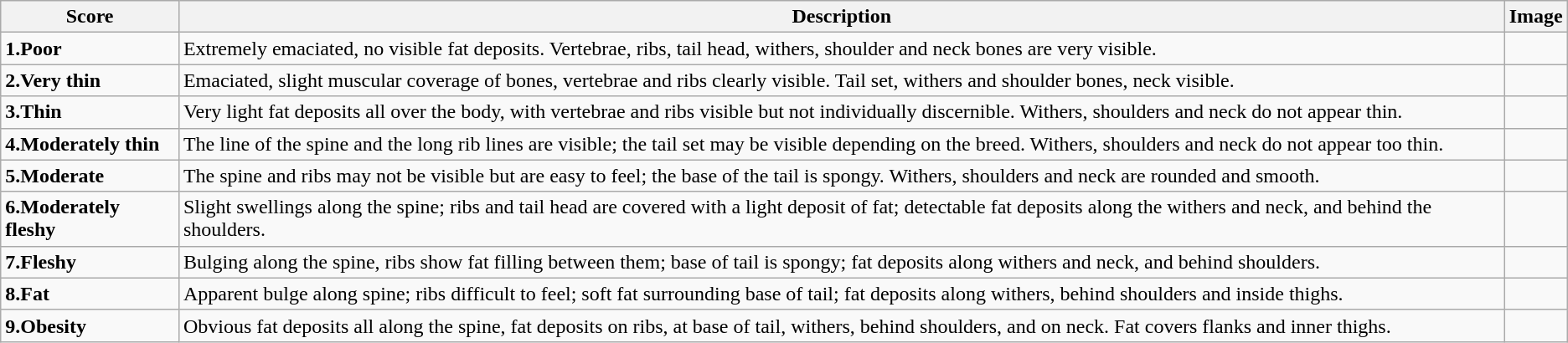<table class="wikitable">
<tr>
<th>Score</th>
<th>Description</th>
<th>Image</th>
</tr>
<tr>
<td><strong>1.Poor</strong></td>
<td>Extremely emaciated, no visible fat deposits. Vertebrae, ribs, tail head, withers, shoulder and neck bones are very visible.</td>
<td></td>
</tr>
<tr>
<td><strong>2.Very thin</strong></td>
<td>Emaciated, slight muscular coverage of bones, vertebrae and ribs clearly visible. Tail set, withers and shoulder bones, neck visible.</td>
<td></td>
</tr>
<tr>
<td><strong>3.Thin</strong></td>
<td>Very light fat deposits all over the body, with vertebrae and ribs visible but not individually discernible. Withers, shoulders and neck do not appear thin.</td>
<td></td>
</tr>
<tr>
<td><strong>4.Moderately thin</strong></td>
<td>The line of the spine and the long rib lines are visible; the tail set may be visible depending on the breed. Withers, shoulders and neck do not appear too thin.</td>
<td></td>
</tr>
<tr>
<td><strong>5.Moderate</strong></td>
<td>The spine and ribs may not be visible but are easy to feel; the base of the tail is spongy. Withers, shoulders and neck are rounded and smooth.</td>
<td></td>
</tr>
<tr>
<td><strong>6.Moderately fleshy</strong></td>
<td>Slight swellings along the spine; ribs and tail head are covered with a light deposit of fat; detectable fat deposits along the withers and neck, and behind the shoulders.</td>
<td></td>
</tr>
<tr>
<td><strong>7.Fleshy</strong></td>
<td>Bulging along the spine, ribs show fat filling between them; base of tail is spongy; fat deposits along withers and neck, and behind shoulders.</td>
<td></td>
</tr>
<tr>
<td><strong>8.Fat</strong></td>
<td>Apparent bulge along spine; ribs difficult to feel; soft fat surrounding base of tail; fat deposits along withers, behind shoulders and inside thighs.</td>
<td></td>
</tr>
<tr>
<td><strong>9.Obesity</strong></td>
<td>Obvious fat deposits all along the spine, fat deposits on ribs, at base of tail, withers, behind shoulders, and on neck. Fat covers flanks and inner thighs.</td>
<td></td>
</tr>
</table>
